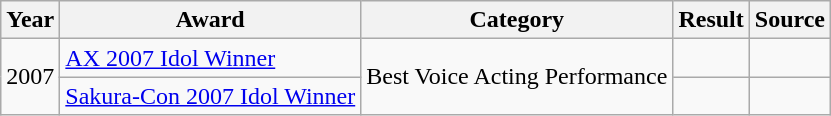<table class="wikitable">
<tr>
<th>Year</th>
<th>Award</th>
<th>Category</th>
<th>Result</th>
<th>Source</th>
</tr>
<tr>
<td rowspan="2">2007</td>
<td><a href='#'>AX 2007 Idol Winner</a></td>
<td rowspan="2">Best Voice Acting Performance</td>
<td></td>
<td></td>
</tr>
<tr>
<td><a href='#'>Sakura-Con 2007 Idol Winner</a></td>
<td></td>
<td></td>
</tr>
</table>
